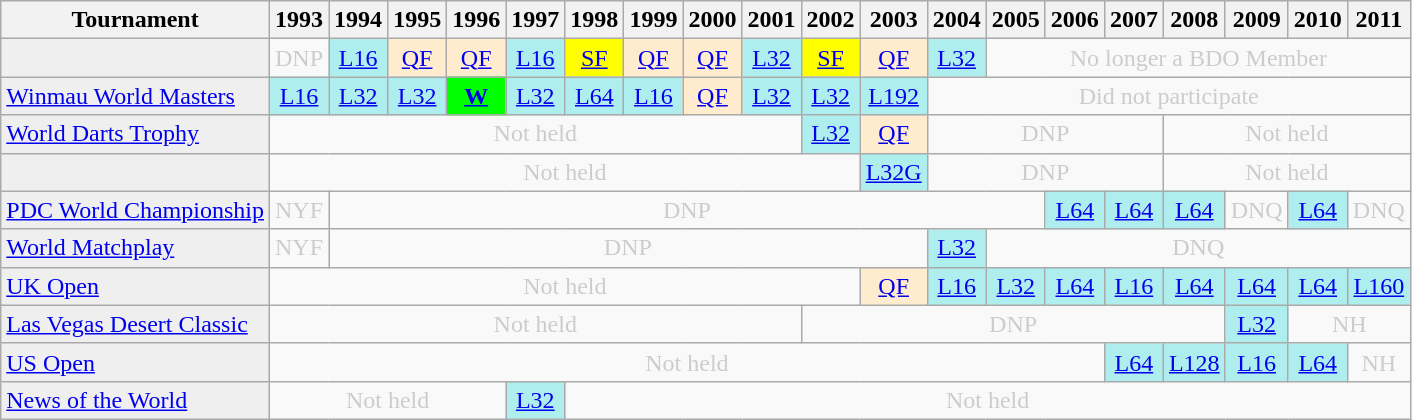<table class="wikitable">
<tr>
<th>Tournament</th>
<th>1993</th>
<th>1994</th>
<th>1995</th>
<th>1996</th>
<th>1997</th>
<th>1998</th>
<th>1999</th>
<th>2000</th>
<th>2001</th>
<th>2002</th>
<th>2003</th>
<th>2004</th>
<th>2005</th>
<th>2006</th>
<th>2007</th>
<th>2008</th>
<th>2009</th>
<th>2010</th>
<th>2011</th>
</tr>
<tr>
<td style="background:#efefef;"></td>
<td style="text-align:center; color:#ccc;">DNP</td>
<td style="text-align:center; background:#afeeee;"><a href='#'>L16</a></td>
<td style="text-align:center; background:#ffebcd;"><a href='#'>QF</a></td>
<td style="text-align:center; background:#ffebcd;"><a href='#'>QF</a></td>
<td style="text-align:center; background:#afeeee;"><a href='#'>L16</a></td>
<td style="text-align:center; background:yellow;"><a href='#'>SF</a></td>
<td style="text-align:center; background:#ffebcd;"><a href='#'>QF</a></td>
<td style="text-align:center; background:#ffebcd;"><a href='#'>QF</a></td>
<td style="text-align:center; background:#afeeee;"><a href='#'>L32</a></td>
<td style="text-align:center; background:yellow;"><a href='#'>SF</a></td>
<td style="text-align:center; background:#ffebcd;"><a href='#'>QF</a></td>
<td style="text-align:center; background:#afeeee;"><a href='#'>L32</a></td>
<td colspan="7" style="text-align:center; color:#ccc;">No longer a BDO Member</td>
</tr>
<tr>
<td style="background:#efefef;"><a href='#'>Winmau World Masters</a></td>
<td style="text-align:center; background:#afeeee;"><a href='#'>L16</a></td>
<td style="text-align:center; background:#afeeee;"><a href='#'>L32</a></td>
<td style="text-align:center; background:#afeeee;"><a href='#'>L32</a></td>
<td style="text-align:center; background:lime;"><strong><a href='#'>W</a></strong></td>
<td style="text-align:center; background:#afeeee;"><a href='#'>L32</a></td>
<td style="text-align:center; background:#afeeee;"><a href='#'>L64</a></td>
<td style="text-align:center; background:#afeeee;"><a href='#'>L16</a></td>
<td style="text-align:center; background:#ffebcd;"><a href='#'>QF</a></td>
<td style="text-align:center; background:#afeeee;"><a href='#'>L32</a></td>
<td style="text-align:center; background:#afeeee;"><a href='#'>L32</a></td>
<td style="text-align:center; background:#afeeee;"><a href='#'>L192</a></td>
<td colspan="8" style="text-align:center; color:#ccc;">Did not participate</td>
</tr>
<tr>
<td style="background:#efefef;"><a href='#'>World Darts Trophy</a></td>
<td colspan="9" style="text-align:center; color:#ccc;">Not held</td>
<td style="text-align:center; background:#afeeee;"><a href='#'>L32</a></td>
<td style="text-align:center; background:#ffebcd;"><a href='#'>QF</a></td>
<td colspan="4" style="text-align:center; color:#ccc;">DNP</td>
<td colspan="4" style="text-align:center; color:#ccc;">Not held</td>
</tr>
<tr>
<td style="background:#efefef;"></td>
<td colspan="10" style="text-align:center; color:#ccc;">Not held</td>
<td style="text-align:center; background:#afeeee;"><a href='#'>L32G</a></td>
<td colspan="4" style="text-align:center; color:#ccc;">DNP</td>
<td colspan="4" style="text-align:center; color:#ccc;">Not held</td>
</tr>
<tr>
<td style="background:#efefef;"><a href='#'>PDC World Championship</a></td>
<td style="text-align:center; color:#ccc;">NYF</td>
<td colspan="12" style="text-align:center; color:#ccc;">DNP</td>
<td style="text-align:center; background:#afeeee;"><a href='#'>L64</a></td>
<td style="text-align:center; background:#afeeee;"><a href='#'>L64</a></td>
<td style="text-align:center; background:#afeeee;"><a href='#'>L64</a></td>
<td style="text-align:center; color:#ccc;">DNQ</td>
<td style="text-align:center; background:#afeeee;"><a href='#'>L64</a></td>
<td style="text-align:center; color:#ccc;">DNQ</td>
</tr>
<tr>
<td style="background:#efefef;"><a href='#'>World Matchplay</a></td>
<td style="text-align:center; color:#ccc;">NYF</td>
<td colspan="10" style="text-align:center; color:#ccc;">DNP</td>
<td style="text-align:center; background:#afeeee;"><a href='#'>L32</a></td>
<td colspan="7" style="text-align:center; color:#ccc;">DNQ</td>
</tr>
<tr>
<td style="background:#efefef;"><a href='#'>UK Open</a></td>
<td colspan="10" style="text-align:center; color:#ccc;">Not held</td>
<td style="text-align:center; background:#ffebcd;"><a href='#'>QF</a></td>
<td style="text-align:center; background:#afeeee;"><a href='#'>L16</a></td>
<td style="text-align:center; background:#afeeee;"><a href='#'>L32</a></td>
<td style="text-align:center; background:#afeeee;"><a href='#'>L64</a></td>
<td style="text-align:center; background:#afeeee;"><a href='#'>L16</a></td>
<td style="text-align:center; background:#afeeee;"><a href='#'>L64</a></td>
<td style="text-align:center; background:#afeeee;"><a href='#'>L64</a></td>
<td style="text-align:center; background:#afeeee;"><a href='#'>L64</a></td>
<td style="text-align:center; background:#afeeee;"><a href='#'>L160</a></td>
</tr>
<tr>
<td style="background:#efefef;"><a href='#'>Las Vegas Desert Classic</a></td>
<td colspan="9" style="text-align:center; color:#ccc;">Not held</td>
<td colspan="7" style="text-align:center; color:#ccc;">DNP</td>
<td style="text-align:center; background:#afeeee;"><a href='#'>L32</a></td>
<td colspan="2" style="text-align:center; color:#ccc;">NH</td>
</tr>
<tr>
<td style="background:#efefef;"><a href='#'>US Open</a></td>
<td colspan="14" style="text-align:center; color:#ccc;">Not held</td>
<td style="text-align:center; background:#afeeee;"><a href='#'>L64</a></td>
<td style="text-align:center; background:#afeeee;"><a href='#'>L128</a></td>
<td style="text-align:center; background:#afeeee;"><a href='#'>L16</a></td>
<td style="text-align:center; background:#afeeee;"><a href='#'>L64</a></td>
<td style="text-align:center; color:#ccc;">NH</td>
</tr>
<tr>
<td style="background:#efefef;"><a href='#'>News of the World</a></td>
<td colspan="4" style="text-align:center; color:#ccc;">Not held</td>
<td style="text-align:center; background:#afeeee;"><a href='#'>L32</a></td>
<td colspan="14" style="text-align:center; color:#ccc;">Not held</td>
</tr>
</table>
